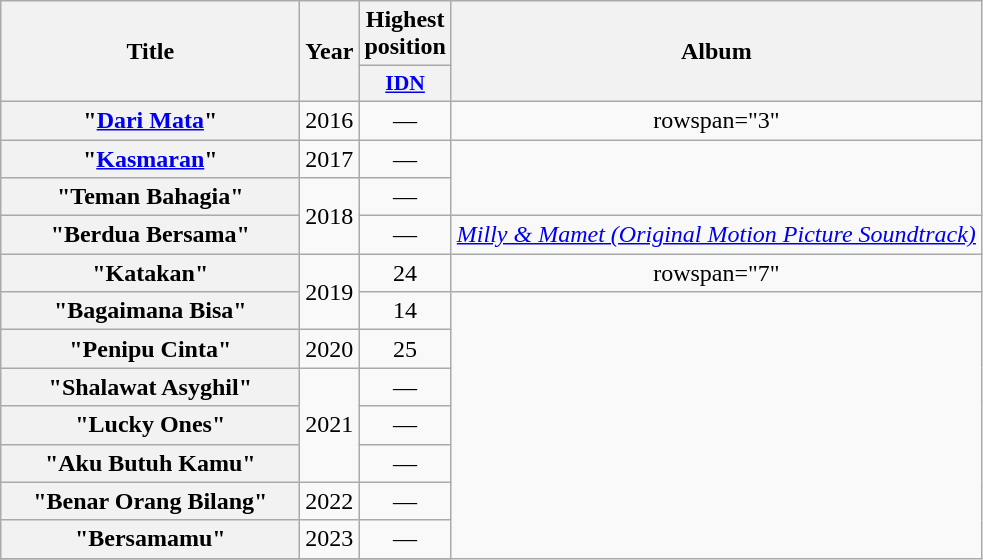<table class="wikitable plainrowheaders" style="text-align:center">
<tr>
<th scope="col" rowspan="2" style="width:12em;">Title</th>
<th scope="col" rowspan="2" style="width:1em;">Year</th>
<th scope="col" colspan="1">Highest position</th>
<th scope="col" rowspan="2">Album</th>
</tr>
<tr>
<th scope="col" style="width:3em;font-size:90%;"><a href='#'>IDN</a><br></th>
</tr>
<tr>
<th scope="row">"<a href='#'>Dari Mata</a>"</th>
<td>2016</td>
<td>—</td>
<td>rowspan="3" </td>
</tr>
<tr>
<th scope="row">"<a href='#'>Kasmaran</a>"</th>
<td>2017</td>
<td>—</td>
</tr>
<tr>
<th scope="row">"Teman Bahagia"</th>
<td rowspan="2">2018</td>
<td>—</td>
</tr>
<tr>
<th scope="row">"Berdua Bersama"</th>
<td>—</td>
<td><em><a href='#'>Milly & Mamet (Original Motion Picture Soundtrack)</a></em></td>
</tr>
<tr>
<th scope="row">"Katakan"</th>
<td rowspan="2">2019</td>
<td>24</td>
<td>rowspan="7" </td>
</tr>
<tr>
<th scope="row">"Bagaimana Bisa"</th>
<td>14</td>
</tr>
<tr>
<th scope="row">"Penipu Cinta"</th>
<td>2020</td>
<td>25</td>
</tr>
<tr>
<th scope="row">"Shalawat Asyghil"</th>
<td rowspan="3">2021</td>
<td>—</td>
</tr>
<tr>
<th scope="row">"Lucky Ones"</th>
<td>—</td>
</tr>
<tr>
<th scope="row">"Aku Butuh Kamu"</th>
<td>—</td>
</tr>
<tr>
<th scope="row">"Benar Orang Bilang"</th>
<td>2022</td>
<td>—</td>
</tr>
<tr>
<th scope="row">"Bersamamu"</th>
<td>2023</td>
<td>—</td>
</tr>
<tr>
</tr>
</table>
